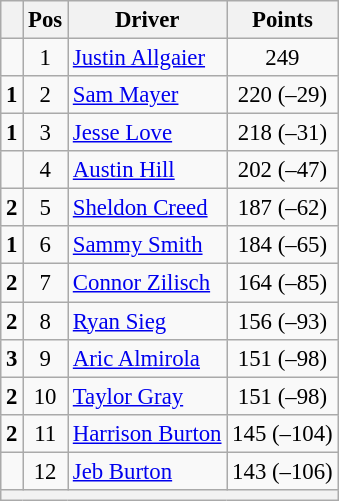<table class="wikitable" style="font-size: 95%;">
<tr>
<th></th>
<th>Pos</th>
<th>Driver</th>
<th>Points</th>
</tr>
<tr>
<td align="left"></td>
<td style="text-align:center;">1</td>
<td><a href='#'>Justin Allgaier</a></td>
<td style="text-align:center;">249</td>
</tr>
<tr>
<td align="left"> <strong>1</strong></td>
<td style="text-align:center;">2</td>
<td><a href='#'>Sam Mayer</a></td>
<td style="text-align:center;">220 (–29)</td>
</tr>
<tr>
<td align="left"> <strong>1</strong></td>
<td style="text-align:center;">3</td>
<td><a href='#'>Jesse Love</a></td>
<td style="text-align:center;">218 (–31)</td>
</tr>
<tr>
<td align="left"></td>
<td style="text-align:center;">4</td>
<td><a href='#'>Austin Hill</a></td>
<td style="text-align:center;">202 (–47)</td>
</tr>
<tr>
<td align="left"> <strong>2</strong></td>
<td style="text-align:center;">5</td>
<td><a href='#'>Sheldon Creed</a></td>
<td style="text-align:center;">187 (–62)</td>
</tr>
<tr>
<td align="left"> <strong>1</strong></td>
<td style="text-align:center;">6</td>
<td><a href='#'>Sammy Smith</a></td>
<td style="text-align:center;">184 (–65)</td>
</tr>
<tr>
<td align="left"> <strong>2</strong></td>
<td style="text-align:center;">7</td>
<td><a href='#'>Connor Zilisch</a></td>
<td style="text-align:center;">164 (–85)</td>
</tr>
<tr>
<td align="left"> <strong>2</strong></td>
<td style="text-align:center;">8</td>
<td><a href='#'>Ryan Sieg</a></td>
<td style="text-align:center;">156 (–93)</td>
</tr>
<tr>
<td align="left"> <strong>3</strong></td>
<td style="text-align:center;">9</td>
<td><a href='#'>Aric Almirola</a></td>
<td style="text-align:center;">151 (–98)</td>
</tr>
<tr>
<td align="left"> <strong>2</strong></td>
<td style="text-align:center;">10</td>
<td><a href='#'>Taylor Gray</a></td>
<td style="text-align:center;">151 (–98)</td>
</tr>
<tr>
<td align="left"> <strong>2</strong></td>
<td style="text-align:center;">11</td>
<td><a href='#'>Harrison Burton</a></td>
<td style="text-align:center;">145 (–104)</td>
</tr>
<tr>
<td align="left"></td>
<td style="text-align:center;">12</td>
<td><a href='#'>Jeb Burton</a></td>
<td style="text-align:center;">143 (–106)</td>
</tr>
<tr class="sortbottom">
<th colspan="9"></th>
</tr>
</table>
